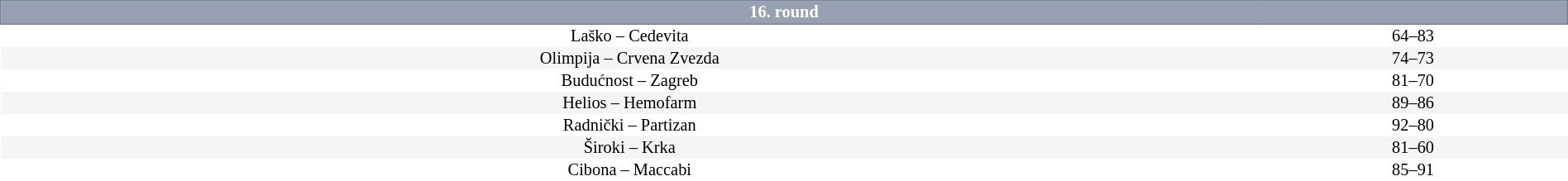<table border=0 cellspacing=0 cellpadding=1em style="font-size: 85%; border-collapse: collapse;" width=100%>
<tr>
<td colspan=5 bgcolor=#98A1B2 style="border:1px solid #7A8392; text-align:center; color:#FFFFFF;"><strong>16. round</strong></td>
</tr>
<tr style="text-align:center; background:#FFFFFF">
<td>Laško – Cedevita</td>
<td>64–83</td>
</tr>
<tr align=center bgcolor=#f5f5f5>
<td>Olimpija – Crvena Zvezda</td>
<td>74–73</td>
</tr>
<tr style="text-align:center; background:#FFFFFF">
<td>Budućnost – Zagreb</td>
<td>81–70</td>
</tr>
<tr align=center bgcolor=#f5f5f5>
<td>Helios – Hemofarm</td>
<td>89–86</td>
</tr>
<tr style="text-align:center; background:#FFFFFF">
<td>Radnički – Partizan</td>
<td>92–80</td>
</tr>
<tr align=center bgcolor=#f5f5f5>
<td>Široki – Krka</td>
<td>81–60</td>
</tr>
<tr style="text-align:center; background:#FFFFFF">
<td>Cibona – Maccabi</td>
<td>85–91</td>
</tr>
</table>
